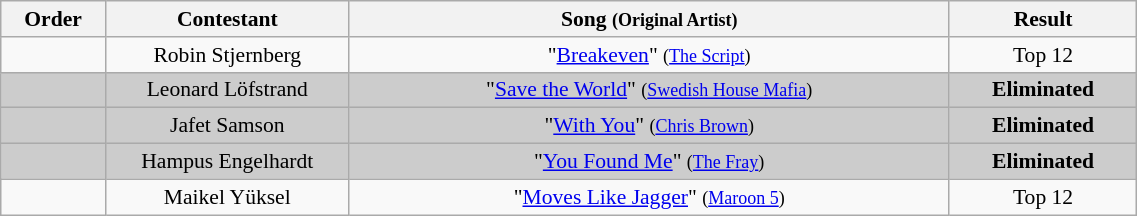<table class="wikitable" style="font-size:90%; width:60%; text-align: center;">
<tr>
<th style="width:05%;">Order</th>
<th style="width:13%;">Contestant</th>
<th style="width:32%;">Song <small>(Original Artist)</small></th>
<th style="width:10%;">Result</th>
</tr>
<tr>
<td></td>
<td>Robin Stjernberg</td>
<td>"<a href='#'>Breakeven</a>" <small>(<a href='#'>The Script</a>)</small></td>
<td>Top 12</td>
</tr>
<tr style="background:#ccc;">
<td></td>
<td>Leonard Löfstrand</td>
<td>"<a href='#'>Save the World</a>" <small>(<a href='#'>Swedish House Mafia</a>)</small></td>
<td><strong>Eliminated</strong></td>
</tr>
<tr style="background:#ccc;">
<td></td>
<td>Jafet Samson</td>
<td>"<a href='#'>With You</a>" <small>(<a href='#'>Chris Brown</a>)</small></td>
<td><strong>Eliminated</strong></td>
</tr>
<tr style="background:#ccc;">
<td></td>
<td>Hampus Engelhardt</td>
<td>"<a href='#'>You Found Me</a>" <small>(<a href='#'>The Fray</a>)</small></td>
<td><strong>Eliminated</strong></td>
</tr>
<tr>
<td></td>
<td>Maikel Yüksel</td>
<td>"<a href='#'>Moves Like Jagger</a>" <small>(<a href='#'>Maroon 5</a>)</small></td>
<td>Top 12</td>
</tr>
</table>
